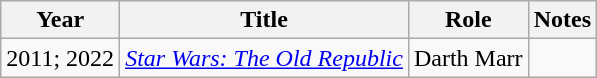<table class="wikitable">
<tr>
<th>Year</th>
<th>Title</th>
<th>Role</th>
<th>Notes</th>
</tr>
<tr>
<td>2011; 2022</td>
<td><em><a href='#'>Star Wars: The Old Republic</a></em></td>
<td>Darth Marr</td>
<td></td>
</tr>
</table>
